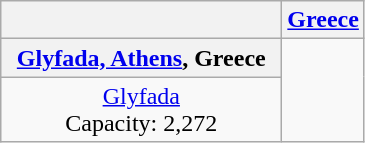<table class="wikitable" style="text-align:center;">
<tr>
<th></th>
<th><a href='#'>Greece</a></th>
</tr>
<tr>
<th width=180><a href='#'>Glyfada, Athens</a>, Greece</th>
<td rowspan=2></td>
</tr>
<tr>
<td><a href='#'>Glyfada</a><br>Capacity: 2,272</td>
</tr>
</table>
